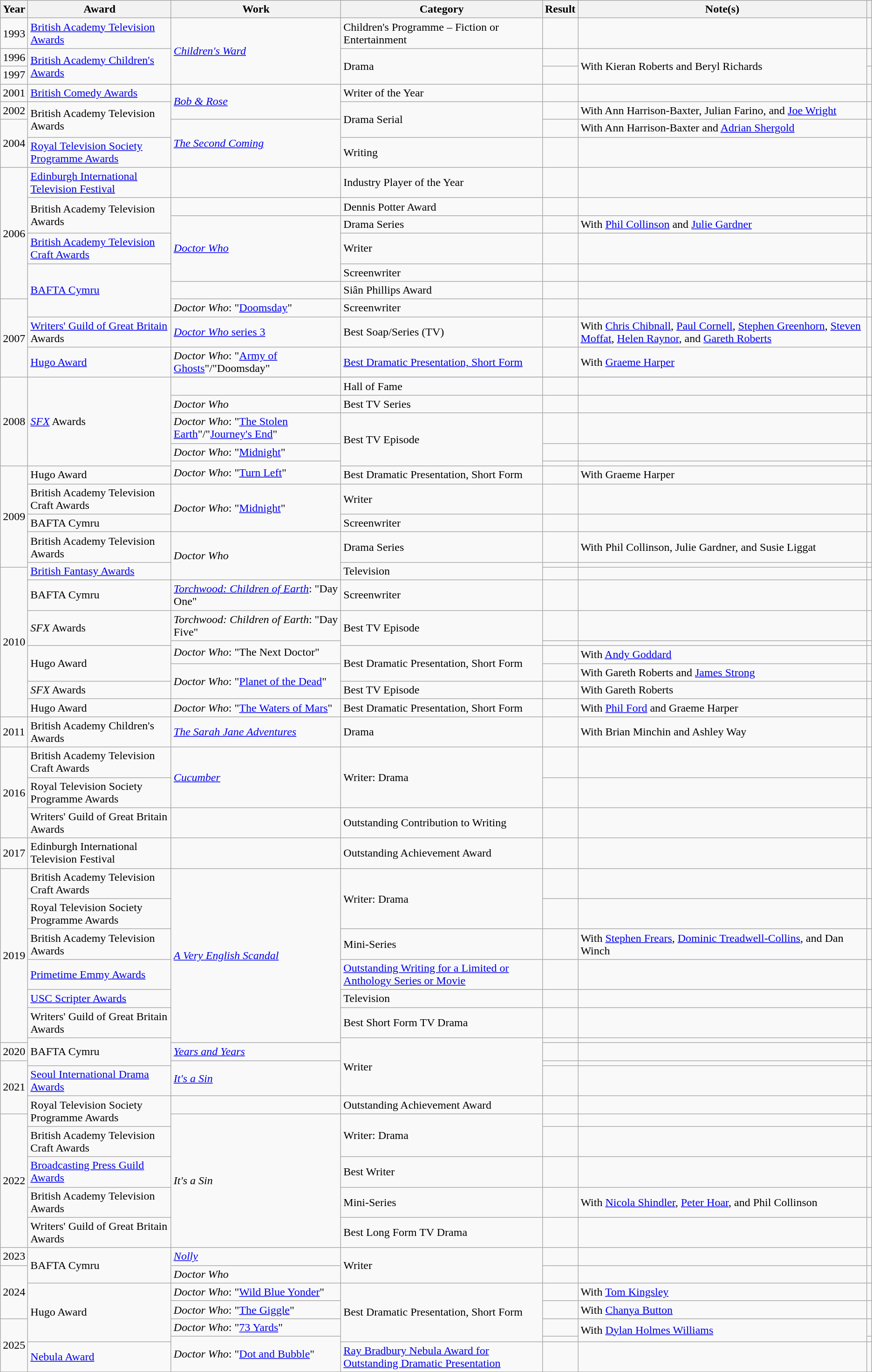<table class="wikitable" style="font-size:100%">
<tr style="text-align:center;">
<th>Year</th>
<th>Award</th>
<th>Work</th>
<th>Category</th>
<th>Result</th>
<th>Note(s)</th>
<th></th>
</tr>
<tr>
<td>1993</td>
<td><a href='#'>British Academy Television Awards</a></td>
<td rowspan="3"><em><a href='#'>Children's Ward</a></em></td>
<td>Children's Programme – Fiction or Entertainment</td>
<td></td>
<td></td>
<td></td>
</tr>
<tr>
<td>1996</td>
<td rowspan="2"><a href='#'>British Academy Children's Awards</a></td>
<td rowspan="2">Drama</td>
<td></td>
<td rowspan="2">With Kieran Roberts and Beryl Richards</td>
<td></td>
</tr>
<tr>
<td>1997</td>
<td></td>
<td></td>
</tr>
<tr>
<td>2001</td>
<td><a href='#'>British Comedy Awards</a></td>
<td rowspan="2"><em><a href='#'>Bob & Rose</a></em></td>
<td>Writer of the Year</td>
<td></td>
<td></td>
<td></td>
</tr>
<tr>
<td>2002</td>
<td rowspan="2">British Academy Television Awards</td>
<td rowspan="2">Drama Serial</td>
<td></td>
<td>With Ann Harrison-Baxter, Julian Farino, and <a href='#'>Joe Wright</a></td>
<td></td>
</tr>
<tr>
<td rowspan="2">2004</td>
<td rowspan="2"><em><a href='#'>The Second Coming</a></em></td>
<td></td>
<td>With Ann Harrison-Baxter and <a href='#'>Adrian Shergold</a></td>
<td></td>
</tr>
<tr>
<td><a href='#'>Royal Television Society Programme Awards</a></td>
<td>Writing</td>
<td></td>
<td></td>
<td></td>
</tr>
<tr>
<td rowspan="6">2006</td>
<td><a href='#'>Edinburgh International Television Festival</a></td>
<td></td>
<td>Industry Player of the Year</td>
<td></td>
<td></td>
<td></td>
</tr>
<tr>
<td rowspan="2">British Academy Television Awards</td>
<td></td>
<td>Dennis Potter Award</td>
<td></td>
<td></td>
<td></td>
</tr>
<tr>
<td rowspan="3"><em><a href='#'>Doctor Who</a></em></td>
<td>Drama Series</td>
<td></td>
<td>With <a href='#'>Phil Collinson</a> and <a href='#'>Julie Gardner</a></td>
<td></td>
</tr>
<tr>
<td><a href='#'>British Academy Television Craft Awards</a></td>
<td>Writer</td>
<td></td>
<td></td>
<td></td>
</tr>
<tr>
<td rowspan="3"><a href='#'>BAFTA Cymru</a></td>
<td>Screenwriter</td>
<td></td>
<td></td>
<td></td>
</tr>
<tr>
<td></td>
<td>Siân Phillips Award</td>
<td></td>
<td></td>
<td></td>
</tr>
<tr>
<td rowspan="3">2007</td>
<td><em>Doctor Who</em>: "<a href='#'>Doomsday</a>"</td>
<td>Screenwriter</td>
<td></td>
<td></td>
<td></td>
</tr>
<tr>
<td><a href='#'>Writers' Guild of Great Britain</a> Awards</td>
<td><a href='#'><em>Doctor Who</em> series 3</a></td>
<td>Best Soap/Series (TV)</td>
<td></td>
<td>With <a href='#'>Chris Chibnall</a>, <a href='#'>Paul Cornell</a>, <a href='#'>Stephen Greenhorn</a>, <a href='#'>Steven Moffat</a>, <a href='#'>Helen Raynor</a>, and <a href='#'>Gareth Roberts</a></td>
<td></td>
</tr>
<tr>
<td><a href='#'>Hugo Award</a></td>
<td><em>Doctor Who</em>: "<a href='#'>Army of Ghosts</a>"/"Doomsday"</td>
<td><a href='#'>Best Dramatic Presentation, Short Form</a></td>
<td></td>
<td>With <a href='#'>Graeme Harper</a></td>
<td></td>
</tr>
<tr>
<td rowspan="6">2008</td>
<td rowspan="6"><em><a href='#'>SFX</a></em> Awards</td>
</tr>
<tr>
<td></td>
<td>Hall of Fame</td>
<td></td>
<td></td>
<td></td>
</tr>
<tr>
<td><em>Doctor Who</em></td>
<td>Best TV Series</td>
<td></td>
<td></td>
<td></td>
</tr>
<tr>
<td><em>Doctor Who</em>: "<a href='#'>The Stolen Earth</a>"/"<a href='#'>Journey's End</a>"</td>
<td rowspan="3">Best TV Episode</td>
<td></td>
<td></td>
<td></td>
</tr>
<tr>
<td><em>Doctor Who</em>: "<a href='#'>Midnight</a>"</td>
<td></td>
<td></td>
<td></td>
</tr>
<tr>
<td rowspan="2"><em>Doctor Who</em>: "<a href='#'>Turn Left</a>"</td>
<td></td>
<td></td>
<td></td>
</tr>
<tr>
<td rowspan="5">2009</td>
<td>Hugo Award</td>
<td>Best Dramatic Presentation, Short Form</td>
<td></td>
<td>With Graeme Harper</td>
<td></td>
</tr>
<tr>
<td>British Academy Television Craft Awards</td>
<td rowspan="2"><em>Doctor Who</em>: "<a href='#'>Midnight</a>"</td>
<td>Writer</td>
<td></td>
<td></td>
<td></td>
</tr>
<tr>
<td>BAFTA Cymru</td>
<td>Screenwriter</td>
<td></td>
<td></td>
<td></td>
</tr>
<tr>
<td>British Academy Television Awards</td>
<td rowspan="3"><em>Doctor Who</em></td>
<td>Drama Series</td>
<td></td>
<td>With Phil Collinson, Julie Gardner, and Susie Liggat</td>
<td></td>
</tr>
<tr>
<td rowspan="2"><a href='#'>British Fantasy Awards</a></td>
<td rowspan="2">Television</td>
<td></td>
<td></td>
<td></td>
</tr>
<tr>
<td rowspan="8">2010</td>
<td></td>
<td></td>
<td></td>
</tr>
<tr>
<td>BAFTA Cymru</td>
<td><em><a href='#'>Torchwood: Children of Earth</a></em>: "Day One"</td>
<td>Screenwriter</td>
<td></td>
<td></td>
<td></td>
</tr>
<tr>
<td rowspan="2"><em>SFX</em> Awards</td>
<td><em>Torchwood: Children of Earth</em>: "Day Five"</td>
<td rowspan="2">Best TV Episode</td>
<td></td>
<td></td>
<td></td>
</tr>
<tr>
<td rowspan="2"><em>Doctor Who</em>: "The Next Doctor"</td>
<td></td>
<td></td>
<td></td>
</tr>
<tr>
<td rowspan="2">Hugo Award</td>
<td rowspan="2">Best Dramatic Presentation, Short Form</td>
<td></td>
<td>With <a href='#'>Andy Goddard</a></td>
<td></td>
</tr>
<tr>
<td rowspan="2"><em>Doctor Who</em>: "<a href='#'>Planet of the Dead</a>"</td>
<td></td>
<td>With Gareth Roberts and <a href='#'>James Strong</a></td>
<td></td>
</tr>
<tr>
<td><em>SFX</em> Awards</td>
<td>Best TV Episode</td>
<td></td>
<td>With Gareth Roberts</td>
<td></td>
</tr>
<tr>
<td>Hugo Award</td>
<td><em>Doctor Who</em>: "<a href='#'>The Waters of Mars</a>"</td>
<td>Best Dramatic Presentation, Short Form</td>
<td></td>
<td>With <a href='#'>Phil Ford</a> and Graeme Harper</td>
<td></td>
</tr>
<tr>
<td>2011</td>
<td>British Academy Children's Awards</td>
<td><em><a href='#'>The Sarah Jane Adventures</a></em></td>
<td>Drama</td>
<td></td>
<td>With Brian Minchin and Ashley Way</td>
<td></td>
</tr>
<tr>
<td rowspan="3">2016</td>
<td>British Academy Television Craft Awards</td>
<td rowspan="2"><em><a href='#'>Cucumber</a></em></td>
<td rowspan="2">Writer: Drama</td>
<td></td>
<td></td>
<td></td>
</tr>
<tr>
<td>Royal Television Society Programme Awards</td>
<td></td>
<td></td>
<td></td>
</tr>
<tr>
<td>Writers' Guild of Great Britain Awards</td>
<td></td>
<td>Outstanding Contribution to Writing</td>
<td></td>
<td></td>
<td></td>
</tr>
<tr>
<td>2017</td>
<td>Edinburgh International Television Festival</td>
<td></td>
<td>Outstanding Achievement Award</td>
<td></td>
<td></td>
<td></td>
</tr>
<tr>
<td rowspan="7">2019</td>
<td>British Academy Television Craft Awards</td>
<td rowspan="7"><em><a href='#'>A Very English Scandal</a></em></td>
<td rowspan="2">Writer: Drama</td>
<td></td>
<td></td>
<td></td>
</tr>
<tr>
<td>Royal Television Society Programme Awards</td>
<td></td>
<td></td>
<td></td>
</tr>
<tr>
<td>British Academy Television Awards</td>
<td>Mini-Series</td>
<td></td>
<td>With <a href='#'>Stephen Frears</a>, <a href='#'>Dominic Treadwell-Collins</a>, and Dan Winch</td>
<td></td>
</tr>
<tr>
<td><a href='#'>Primetime Emmy Awards</a></td>
<td><a href='#'>Outstanding Writing for a Limited or Anthology Series or Movie</a></td>
<td></td>
<td></td>
<td></td>
</tr>
<tr>
<td><a href='#'>USC Scripter Awards</a></td>
<td>Television</td>
<td></td>
<td></td>
<td></td>
</tr>
<tr>
<td>Writers' Guild of Great Britain Awards</td>
<td>Best Short Form TV Drama</td>
<td></td>
<td></td>
<td></td>
</tr>
<tr>
<td rowspan="3">BAFTA Cymru</td>
<td rowspan="4">Writer</td>
<td></td>
<td></td>
<td></td>
</tr>
<tr>
<td>2020</td>
<td><em><a href='#'>Years and Years</a></em></td>
<td></td>
<td></td>
<td></td>
</tr>
<tr>
<td rowspan="3">2021</td>
<td rowspan=2"><em><a href='#'>It's a Sin</a></em></td>
<td></td>
<td></td>
<td></td>
</tr>
<tr>
<td><a href='#'>Seoul International Drama Awards</a></td>
<td></td>
<td></td>
<td></td>
</tr>
<tr>
<td rowspan="2">Royal Television Society Programme Awards</td>
<td></td>
<td>Outstanding Achievement Award</td>
<td></td>
<td></td>
<td></td>
</tr>
<tr>
<td rowspan="5">2022</td>
<td rowspan="5"><em>It's a Sin</em></td>
<td rowspan="2">Writer: Drama</td>
<td></td>
<td></td>
<td></td>
</tr>
<tr>
<td>British Academy Television Craft Awards</td>
<td></td>
<td></td>
<td></td>
</tr>
<tr>
<td><a href='#'>Broadcasting Press Guild Awards</a></td>
<td>Best Writer</td>
<td></td>
<td></td>
<td></td>
</tr>
<tr>
<td>British Academy Television Awards</td>
<td>Mini-Series</td>
<td></td>
<td>With <a href='#'>Nicola Shindler</a>, <a href='#'>Peter Hoar</a>, and Phil Collinson</td>
<td></td>
</tr>
<tr>
<td>Writers' Guild of Great Britain Awards</td>
<td>Best Long Form TV Drama</td>
<td></td>
<td></td>
<td></td>
</tr>
<tr>
<td>2023</td>
<td rowspan="2">BAFTA Cymru</td>
<td><em><a href='#'>Nolly</a></em></td>
<td rowspan="2">Writer</td>
<td></td>
<td></td>
<td></td>
</tr>
<tr>
<td rowspan="3">2024</td>
<td><em>Doctor Who</em></td>
<td></td>
<td></td>
<td></td>
</tr>
<tr>
<td rowspan="4">Hugo Award</td>
<td><em>Doctor Who</em>: "<a href='#'>Wild Blue Yonder</a>"</td>
<td rowspan="4">Best Dramatic Presentation, Short Form</td>
<td></td>
<td>With <a href='#'>Tom Kingsley</a></td>
<td></td>
</tr>
<tr>
<td><em>Doctor Who</em>: "<a href='#'>The Giggle</a>"</td>
<td></td>
<td>With <a href='#'>Chanya Button</a></td>
<td></td>
</tr>
<tr>
<td rowspan="3">2025</td>
<td><em>Doctor Who</em>: "<a href='#'>73 Yards</a>"</td>
<td></td>
<td rowspan="2">With <a href='#'>Dylan Holmes Williams</a></td>
<td></td>
</tr>
<tr>
<td rowspan="2"><em>Doctor Who</em>: "<a href='#'>Dot and Bubble</a>"</td>
<td></td>
<td></td>
</tr>
<tr>
<td><a href='#'>Nebula Award</a></td>
<td><a href='#'>Ray Bradbury Nebula Award for Outstanding Dramatic Presentation</a></td>
<td></td>
<td></td>
<td></td>
</tr>
<tr>
</tr>
</table>
